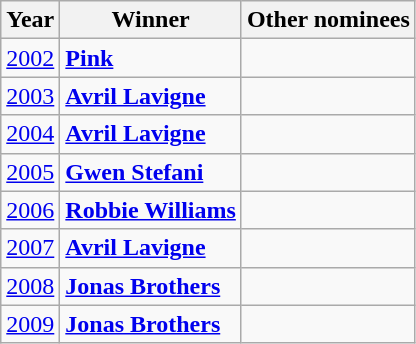<table class="wikitable">
<tr>
<th>Year</th>
<th>Winner</th>
<th>Other nominees</th>
</tr>
<tr>
<td><a href='#'>2002</a></td>
<td><strong><a href='#'>Pink</a></strong></td>
<td></td>
</tr>
<tr>
<td><a href='#'>2003</a></td>
<td><strong><a href='#'>Avril Lavigne</a></strong></td>
<td></td>
</tr>
<tr>
<td><a href='#'>2004</a></td>
<td><strong><a href='#'>Avril Lavigne</a></strong></td>
<td></td>
</tr>
<tr>
<td><a href='#'>2005</a></td>
<td><strong><a href='#'>Gwen Stefani</a></strong></td>
<td></td>
</tr>
<tr>
<td><a href='#'>2006</a></td>
<td><strong><a href='#'>Robbie Williams</a></strong></td>
<td></td>
</tr>
<tr>
<td><a href='#'>2007</a></td>
<td><strong><a href='#'>Avril Lavigne</a></strong></td>
<td></td>
</tr>
<tr>
<td><a href='#'>2008</a></td>
<td><strong><a href='#'>Jonas Brothers</a></strong></td>
<td></td>
</tr>
<tr>
<td><a href='#'>2009</a></td>
<td><strong><a href='#'>Jonas Brothers</a></strong></td>
<td></td>
</tr>
</table>
